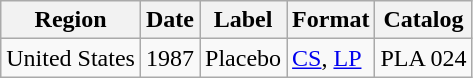<table class="wikitable">
<tr>
<th>Region</th>
<th>Date</th>
<th>Label</th>
<th>Format</th>
<th>Catalog</th>
</tr>
<tr>
<td>United States</td>
<td>1987</td>
<td>Placebo</td>
<td><a href='#'>CS</a>, <a href='#'>LP</a></td>
<td>PLA 024</td>
</tr>
</table>
